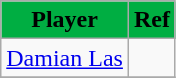<table class=wikitable>
<tr>
<th style="background-color:#00AE42; color:#000000">Player</th>
<th style="background-color:#00AE42; color:#000000">Ref</th>
</tr>
<tr>
<td> <a href='#'>Damian Las</a></td>
<td rowspan="1"></td>
</tr>
<tr>
</tr>
</table>
